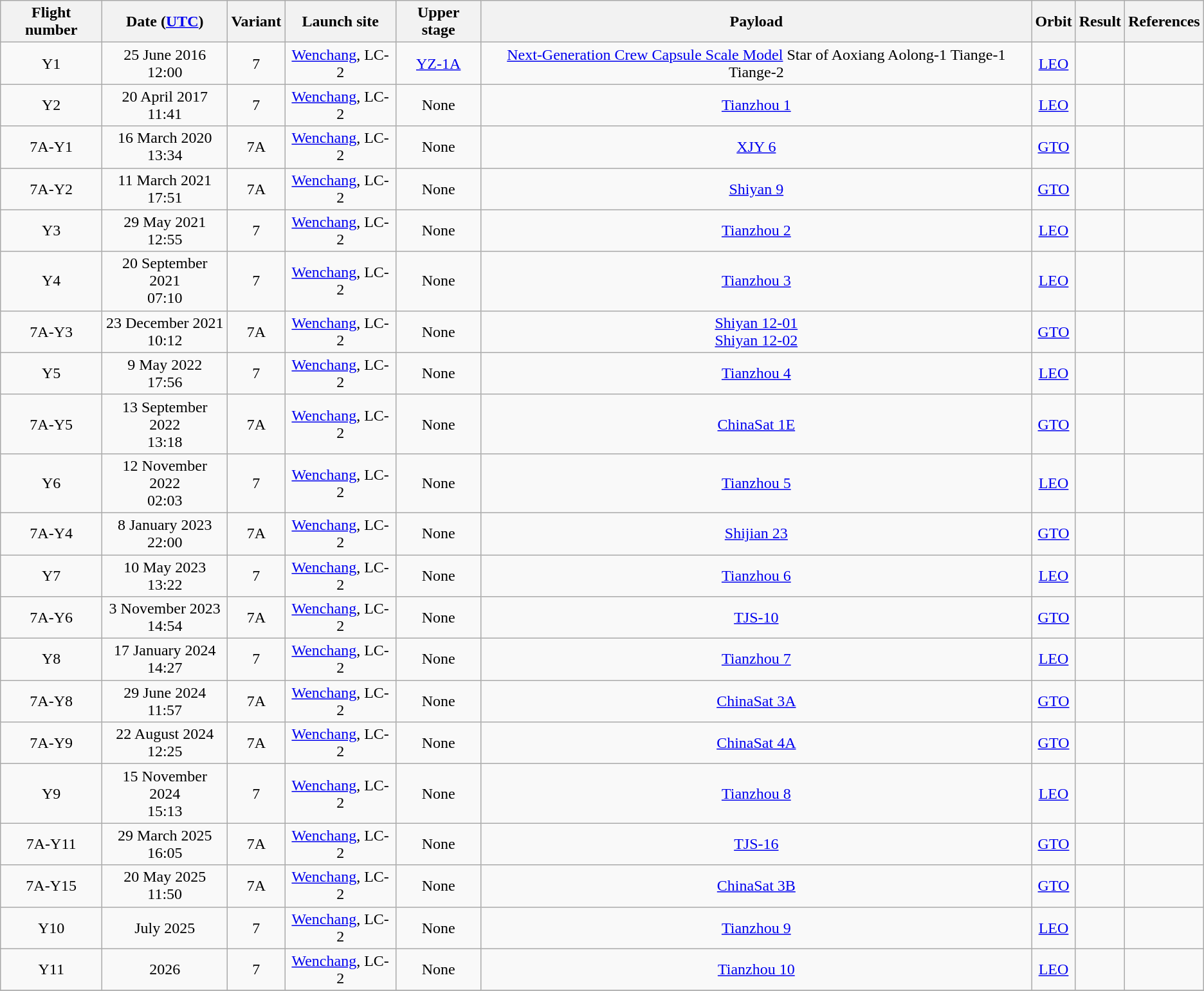<table class="wikitable" style="text-align:center;">
<tr>
<th>Flight number</th>
<th>Date (<a href='#'>UTC</a>)</th>
<th>Variant</th>
<th>Launch site</th>
<th>Upper stage</th>
<th>Payload</th>
<th>Orbit</th>
<th>Result</th>
<th>References</th>
</tr>
<tr>
<td>Y1</td>
<td>25 June 2016<br>12:00 </td>
<td>7</td>
<td><a href='#'>Wenchang</a>, LC-2</td>
<td><a href='#'>YZ-1A</a></td>
<td><a href='#'>Next-Generation Crew Capsule Scale Model</a>  Star of Aoxiang  Aolong-1  Tiange-1  Tiange-2</td>
<td><a href='#'>LEO</a></td>
<td></td>
<td></td>
</tr>
<tr>
<td>Y2</td>
<td>20 April 2017<br>11:41 </td>
<td>7</td>
<td><a href='#'>Wenchang</a>, LC-2</td>
<td>None</td>
<td><a href='#'>Tianzhou 1</a></td>
<td><a href='#'>LEO</a></td>
<td></td>
<td></td>
</tr>
<tr>
<td>7A-Y1</td>
<td>16 March 2020<br>13:34</td>
<td>7A</td>
<td><a href='#'>Wenchang</a>, LC-2</td>
<td>None</td>
<td><a href='#'>XJY 6</a></td>
<td><a href='#'>GTO</a></td>
<td></td>
<td></td>
</tr>
<tr>
<td>7A-Y2</td>
<td>11 March 2021<br>17:51</td>
<td>7A</td>
<td><a href='#'>Wenchang</a>, LC-2</td>
<td>None</td>
<td><a href='#'>Shiyan 9</a></td>
<td><a href='#'>GTO</a></td>
<td></td>
<td></td>
</tr>
<tr>
<td>Y3</td>
<td>29 May 2021<br>12:55</td>
<td>7</td>
<td><a href='#'>Wenchang</a>, LC-2</td>
<td>None</td>
<td><a href='#'>Tianzhou 2</a></td>
<td><a href='#'>LEO</a></td>
<td></td>
<td></td>
</tr>
<tr>
<td>Y4</td>
<td>20 September 2021<br>07:10</td>
<td>7</td>
<td><a href='#'>Wenchang</a>, LC-2</td>
<td>None</td>
<td><a href='#'>Tianzhou 3</a></td>
<td><a href='#'>LEO</a></td>
<td></td>
<td></td>
</tr>
<tr>
<td>7A-Y3</td>
<td>23 December 2021<br>10:12</td>
<td>7A</td>
<td><a href='#'>Wenchang</a>, LC-2</td>
<td>None</td>
<td><a href='#'>Shiyan 12-01</a><br><a href='#'>Shiyan 12-02</a></td>
<td><a href='#'>GTO</a></td>
<td></td>
<td></td>
</tr>
<tr>
<td>Y5</td>
<td>9 May 2022<br>17:56</td>
<td>7</td>
<td><a href='#'>Wenchang</a>, LC-2</td>
<td>None</td>
<td><a href='#'>Tianzhou 4</a></td>
<td><a href='#'>LEO</a></td>
<td></td>
<td></td>
</tr>
<tr>
<td>7A-Y5</td>
<td>13 September 2022<br>13:18</td>
<td>7A</td>
<td><a href='#'>Wenchang</a>, LC-2</td>
<td>None</td>
<td><a href='#'>ChinaSat 1E</a></td>
<td><a href='#'>GTO</a></td>
<td></td>
<td></td>
</tr>
<tr>
<td>Y6</td>
<td>12 November 2022<br>02:03</td>
<td>7</td>
<td><a href='#'>Wenchang</a>, LC-2</td>
<td>None</td>
<td><a href='#'>Tianzhou 5</a></td>
<td><a href='#'>LEO</a></td>
<td></td>
<td></td>
</tr>
<tr>
<td>7A-Y4</td>
<td>8 January 2023<br>22:00</td>
<td>7A</td>
<td><a href='#'>Wenchang</a>, LC-2</td>
<td>None</td>
<td><a href='#'>Shijian 23</a></td>
<td><a href='#'>GTO</a></td>
<td></td>
<td></td>
</tr>
<tr>
<td>Y7</td>
<td>10 May 2023<br>13:22</td>
<td>7</td>
<td><a href='#'>Wenchang</a>, LC-2</td>
<td>None</td>
<td><a href='#'>Tianzhou 6</a></td>
<td><a href='#'>LEO</a></td>
<td></td>
<td></td>
</tr>
<tr>
<td>7A-Y6</td>
<td>3 November 2023<br>14:54</td>
<td>7A</td>
<td><a href='#'>Wenchang</a>, LC-2</td>
<td>None</td>
<td><a href='#'>TJS-10</a></td>
<td><a href='#'>GTO</a></td>
<td></td>
<td></td>
</tr>
<tr>
<td>Y8</td>
<td>17 January 2024<br>14:27</td>
<td>7</td>
<td><a href='#'>Wenchang</a>, LC-2</td>
<td>None</td>
<td><a href='#'>Tianzhou 7</a></td>
<td><a href='#'>LEO</a></td>
<td></td>
<td></td>
</tr>
<tr>
<td>7A-Y8</td>
<td>29 June 2024<br>11:57</td>
<td>7A</td>
<td><a href='#'>Wenchang</a>, LC-2</td>
<td>None</td>
<td><a href='#'>ChinaSat 3A</a></td>
<td><a href='#'>GTO</a></td>
<td></td>
<td></td>
</tr>
<tr>
<td>7A-Y9</td>
<td>22 August 2024<br>12:25</td>
<td>7A</td>
<td><a href='#'>Wenchang</a>, LC-2</td>
<td>None</td>
<td><a href='#'>ChinaSat 4A</a></td>
<td><a href='#'>GTO</a></td>
<td></td>
<td></td>
</tr>
<tr>
<td>Y9</td>
<td>15 November 2024<br>15:13</td>
<td>7</td>
<td><a href='#'>Wenchang</a>, LC-2</td>
<td>None</td>
<td><a href='#'>Tianzhou 8</a></td>
<td><a href='#'>LEO</a></td>
<td></td>
<td></td>
</tr>
<tr>
<td>7A-Y11</td>
<td>29 March 2025<br>16:05</td>
<td>7A</td>
<td><a href='#'>Wenchang</a>, LC-2</td>
<td>None</td>
<td><a href='#'>TJS-16</a></td>
<td><a href='#'>GTO</a></td>
<td></td>
<td></td>
</tr>
<tr>
<td>7A-Y15</td>
<td>20 May 2025<br>11:50</td>
<td>7A</td>
<td><a href='#'>Wenchang</a>, LC-2</td>
<td>None</td>
<td><a href='#'>ChinaSat 3B</a></td>
<td><a href='#'>GTO</a></td>
<td></td>
<td></td>
</tr>
<tr>
<td>Y10</td>
<td>July 2025<br></td>
<td>7</td>
<td><a href='#'>Wenchang</a>, LC-2</td>
<td>None</td>
<td><a href='#'>Tianzhou 9</a></td>
<td><a href='#'>LEO</a></td>
<td></td>
<td></td>
</tr>
<tr>
<td>Y11</td>
<td>2026<br></td>
<td>7</td>
<td><a href='#'>Wenchang</a>, LC-2</td>
<td>None</td>
<td><a href='#'>Tianzhou 10</a></td>
<td><a href='#'>LEO</a></td>
<td></td>
<td></td>
</tr>
<tr>
</tr>
</table>
